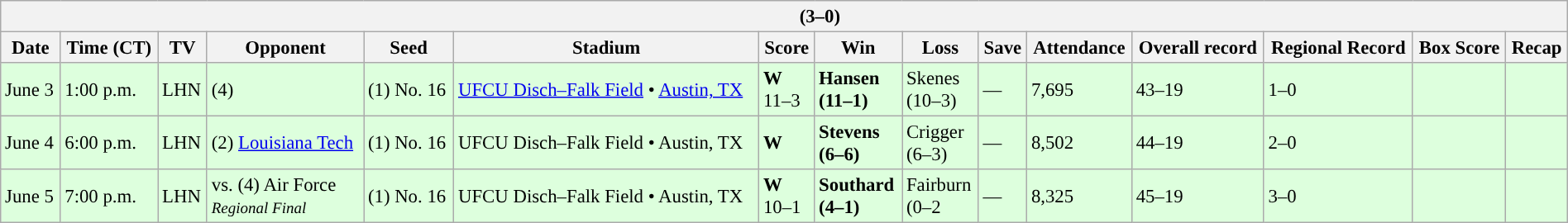<table class="wikitable collapsible" style="margin:auto; font-size:95%; width:100%">
<tr>
<th colspan=15 style="padding-left:4em;"> (3–0)</th>
</tr>
<tr>
<th>Date</th>
<th>Time (CT)</th>
<th>TV</th>
<th>Opponent</th>
<th>Seed</th>
<th>Stadium</th>
<th>Score</th>
<th>Win</th>
<th>Loss</th>
<th>Save</th>
<th>Attendance</th>
<th>Overall record</th>
<th>Regional Record</th>
<th>Box Score</th>
<th>Recap</th>
</tr>
<tr bgcolor=#ddffdd>
<td>June 3</td>
<td>1:00 p.m.</td>
<td>LHN</td>
<td>(4) </td>
<td>(1) No. 16</td>
<td><a href='#'>UFCU Disch–Falk Field</a> • <a href='#'>Austin, TX</a></td>
<td><strong>W</strong><br>11–3</td>
<td><strong>Hansen<br>(11–1)</strong></td>
<td>Skenes<br>(10–3)</td>
<td>—</td>
<td>7,695</td>
<td>43–19</td>
<td>1–0</td>
<td></td>
<td><br></td>
</tr>
<tr bgcolor=#ddffdd>
<td>June 4</td>
<td>6:00 p.m.</td>
<td>LHN</td>
<td>(2) <a href='#'>Louisiana Tech</a></td>
<td>(1) No. 16</td>
<td>UFCU Disch–Falk Field • Austin, TX</td>
<td><strong>W</strong><br></td>
<td><strong>Stevens<br>(6–6)</strong></td>
<td>Crigger<br>(6–3)</td>
<td>—</td>
<td>8,502</td>
<td>44–19</td>
<td>2–0</td>
<td></td>
<td><br></td>
</tr>
<tr bgcolor=#ddffdd>
<td>June 5</td>
<td>7:00 p.m.</td>
<td>LHN</td>
<td>vs. (4) Air Force<br><em><small>Regional Final</small></em></td>
<td>(1) No. 16</td>
<td>UFCU Disch–Falk Field • Austin, TX</td>
<td><strong>W</strong><br>10–1</td>
<td><strong>Southard<br>(4–1)</strong></td>
<td>Fairburn<br>(0–2</td>
<td>—</td>
<td>8,325</td>
<td>45–19</td>
<td>3–0</td>
<td></td>
<td><br></td>
</tr>
</table>
